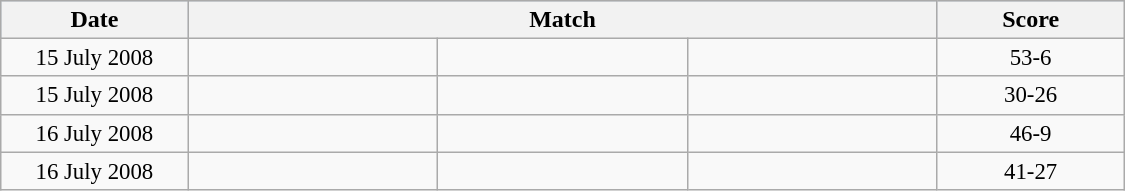<table width=750 class="wikitable">
<tr bgcolor="lightsteelblue">
<th width=15%>Date</th>
<th width=60% colspan=3>Match</th>
<th width=15%>Score</th>
</tr>
<tr style=font-size:95%>
<td align=center>15 July 2008</td>
<td align=center></td>
<td></td>
<td></td>
<td align=center>53-6</td>
</tr>
<tr style=font-size:95%>
<td align=center>15 July 2008</td>
<td align=center></td>
<td></td>
<td></td>
<td align=center>30-26</td>
</tr>
<tr style=font-size:95%>
<td align=center>16 July 2008</td>
<td align=center></td>
<td></td>
<td></td>
<td align=center>46-9</td>
</tr>
<tr style=font-size:95%>
<td align=center>16 July 2008</td>
<td align=center></td>
<td></td>
<td></td>
<td align=center>41-27</td>
</tr>
</table>
